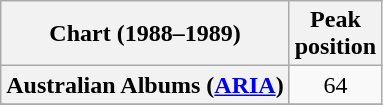<table class="wikitable sortable plainrowheaders">
<tr>
<th>Chart (1988–1989)</th>
<th>Peak<br>position</th>
</tr>
<tr>
<th scope="row">Australian Albums (<a href='#'>ARIA</a>)</th>
<td style="text-align:center;">64</td>
</tr>
<tr>
</tr>
<tr>
</tr>
<tr>
</tr>
<tr>
</tr>
<tr>
</tr>
</table>
